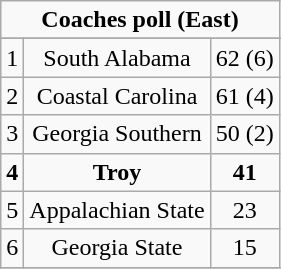<table class="wikitable">
<tr align="center">
<td align="center" Colspan="3"><strong>Coaches poll (East)</strong></td>
</tr>
<tr align="center">
</tr>
<tr align="center">
<td>1</td>
<td>South Alabama</td>
<td>62 (6)</td>
</tr>
<tr align="center">
<td>2</td>
<td>Coastal Carolina</td>
<td>61 (4)</td>
</tr>
<tr align="center">
<td>3</td>
<td>Georgia Southern</td>
<td>50 (2)</td>
</tr>
<tr align="center">
<td><strong>4</strong></td>
<td><strong>Troy</strong></td>
<td><strong>41</strong></td>
</tr>
<tr align="center">
<td>5</td>
<td>Appalachian State</td>
<td>23</td>
</tr>
<tr align="center">
<td>6</td>
<td>Georgia State</td>
<td>15</td>
</tr>
<tr align="center">
</tr>
</table>
